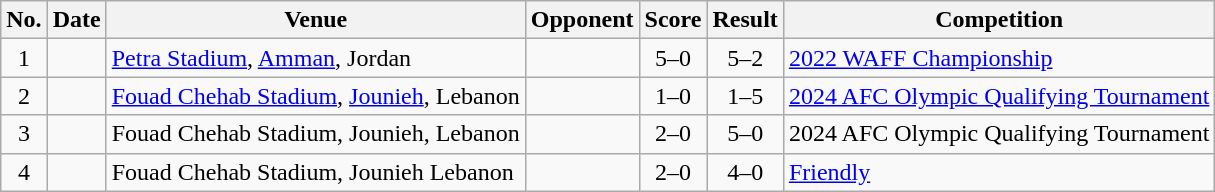<table class="wikitable sortable">
<tr>
<th scope="col">No.</th>
<th scope="col">Date</th>
<th scope="col">Venue</th>
<th scope="col">Opponent</th>
<th scope="col">Score</th>
<th scope="col">Result</th>
<th scope="col">Competition</th>
</tr>
<tr>
<td align="center">1</td>
<td></td>
<td><a href='#'>Petra Stadium</a>, <a href='#'>Amman</a>, Jordan</td>
<td></td>
<td align="center">5–0</td>
<td align="center">5–2</td>
<td><a href='#'>2022 WAFF Championship</a></td>
</tr>
<tr>
<td align="center">2</td>
<td></td>
<td><a href='#'>Fouad Chehab Stadium</a>, <a href='#'>Jounieh</a>, Lebanon</td>
<td></td>
<td align="center">1–0</td>
<td align="center">1–5</td>
<td><a href='#'>2024 AFC Olympic Qualifying Tournament</a></td>
</tr>
<tr>
<td align="center">3</td>
<td></td>
<td>Fouad Chehab Stadium, Jounieh, Lebanon</td>
<td></td>
<td align="center">2–0</td>
<td align="center">5–0</td>
<td>2024 AFC Olympic Qualifying Tournament</td>
</tr>
<tr>
<td align="center">4</td>
<td></td>
<td>Fouad Chehab Stadium, Jounieh Lebanon</td>
<td></td>
<td align="center">2–0</td>
<td align="center">4–0</td>
<td><a href='#'>Friendly</a></td>
</tr>
</table>
